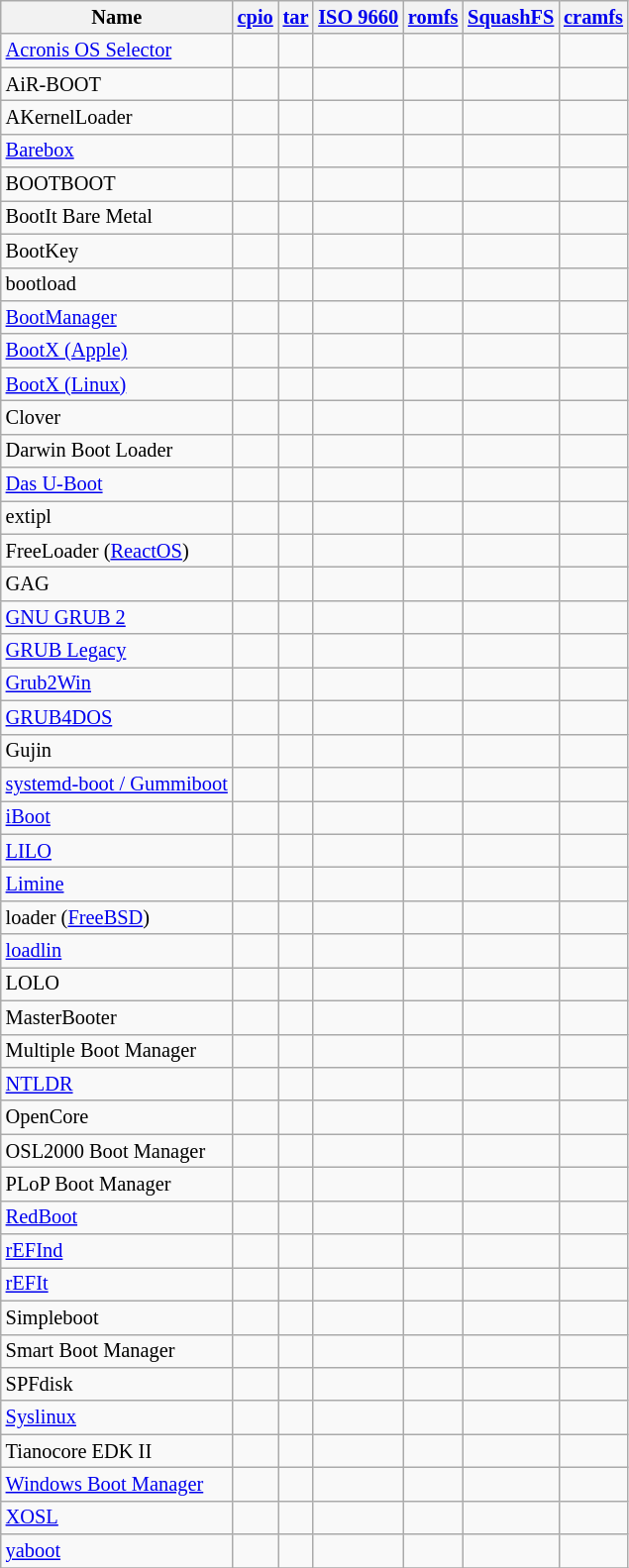<table class="sortable wikitable" style="font-size: 85%">
<tr>
<th>Name</th>
<th><a href='#'>cpio</a></th>
<th><a href='#'>tar</a></th>
<th><a href='#'>ISO 9660</a></th>
<th><a href='#'>romfs</a></th>
<th><a href='#'>SquashFS</a></th>
<th><a href='#'>cramfs</a></th>
</tr>
<tr>
<td><a href='#'>Acronis OS Selector</a></td>
<td></td>
<td></td>
<td></td>
<td></td>
<td></td>
<td></td>
</tr>
<tr>
<td>AiR-BOOT</td>
<td></td>
<td></td>
<td></td>
<td></td>
<td></td>
<td></td>
</tr>
<tr>
<td>AKernelLoader</td>
<td></td>
<td></td>
<td></td>
<td></td>
<td></td>
<td></td>
</tr>
<tr>
<td><a href='#'>Barebox</a></td>
<td></td>
<td></td>
<td></td>
<td></td>
<td></td>
<td></td>
</tr>
<tr>
<td>BOOTBOOT</td>
<td></td>
<td></td>
<td></td>
<td></td>
<td></td>
<td></td>
</tr>
<tr>
<td>BootIt Bare Metal</td>
<td></td>
<td></td>
<td></td>
<td></td>
<td></td>
<td></td>
</tr>
<tr>
<td>BootKey</td>
<td></td>
<td></td>
<td></td>
<td></td>
<td></td>
<td></td>
</tr>
<tr>
<td>bootload</td>
<td></td>
<td></td>
<td></td>
<td></td>
<td></td>
<td></td>
</tr>
<tr>
<td><a href='#'>BootManager</a></td>
<td></td>
<td></td>
<td></td>
<td></td>
<td></td>
<td></td>
</tr>
<tr>
<td><a href='#'>BootX (Apple)</a></td>
<td></td>
<td></td>
<td></td>
<td></td>
<td></td>
<td></td>
</tr>
<tr>
<td><a href='#'>BootX (Linux)</a></td>
<td></td>
<td></td>
<td></td>
<td></td>
<td></td>
<td></td>
</tr>
<tr>
<td>Clover</td>
<td></td>
<td></td>
<td></td>
<td></td>
<td></td>
<td></td>
</tr>
<tr>
<td>Darwin Boot Loader</td>
<td></td>
<td></td>
<td></td>
<td></td>
<td></td>
<td></td>
</tr>
<tr>
<td><a href='#'>Das U-Boot</a></td>
<td></td>
<td></td>
<td></td>
<td></td>
<td></td>
<td></td>
</tr>
<tr>
<td>extipl</td>
<td></td>
<td></td>
<td></td>
<td></td>
<td></td>
<td></td>
</tr>
<tr>
<td>FreeLoader (<a href='#'>ReactOS</a>)</td>
<td></td>
<td></td>
<td></td>
<td></td>
<td></td>
<td></td>
</tr>
<tr>
<td>GAG</td>
<td></td>
<td></td>
<td></td>
<td></td>
<td></td>
<td></td>
</tr>
<tr>
<td><a href='#'>GNU GRUB 2</a></td>
<td></td>
<td></td>
<td></td>
<td></td>
<td></td>
<td></td>
</tr>
<tr>
<td><a href='#'>GRUB Legacy</a></td>
<td></td>
<td></td>
<td></td>
<td></td>
<td></td>
<td></td>
</tr>
<tr>
<td><a href='#'>Grub2Win</a></td>
<td></td>
<td></td>
<td></td>
<td></td>
<td></td>
<td></td>
</tr>
<tr>
<td><a href='#'>GRUB4DOS</a></td>
<td></td>
<td></td>
<td></td>
<td></td>
<td></td>
<td></td>
</tr>
<tr>
<td>Gujin</td>
<td></td>
<td></td>
<td></td>
<td></td>
<td></td>
<td></td>
</tr>
<tr>
<td><a href='#'>systemd-boot / Gummiboot</a></td>
<td></td>
<td></td>
<td></td>
<td></td>
<td></td>
<td></td>
</tr>
<tr>
<td><a href='#'>iBoot</a></td>
<td></td>
<td></td>
<td></td>
<td></td>
<td></td>
<td></td>
</tr>
<tr>
<td><a href='#'>LILO</a></td>
<td></td>
<td></td>
<td></td>
<td></td>
<td></td>
<td></td>
</tr>
<tr>
<td><a href='#'>Limine</a></td>
<td></td>
<td></td>
<td></td>
<td></td>
<td></td>
<td></td>
</tr>
<tr>
<td>loader (<a href='#'>FreeBSD</a>)</td>
<td></td>
<td></td>
<td></td>
<td></td>
<td></td>
<td></td>
</tr>
<tr>
<td><a href='#'>loadlin</a></td>
<td></td>
<td></td>
<td></td>
<td></td>
<td></td>
<td></td>
</tr>
<tr>
<td>LOLO</td>
<td></td>
<td></td>
<td></td>
<td></td>
<td></td>
<td></td>
</tr>
<tr>
<td>MasterBooter</td>
<td></td>
<td></td>
<td></td>
<td></td>
<td></td>
<td></td>
</tr>
<tr>
<td>Multiple Boot Manager</td>
<td></td>
<td></td>
<td></td>
<td></td>
<td></td>
<td></td>
</tr>
<tr>
<td><a href='#'>NTLDR</a></td>
<td></td>
<td></td>
<td></td>
<td></td>
<td></td>
<td></td>
</tr>
<tr>
<td>OpenCore</td>
<td></td>
<td></td>
<td></td>
<td></td>
<td></td>
<td></td>
</tr>
<tr>
<td>OSL2000 Boot Manager</td>
<td></td>
<td></td>
<td></td>
<td></td>
<td></td>
<td></td>
</tr>
<tr>
<td>PLoP Boot Manager</td>
<td></td>
<td></td>
<td></td>
<td></td>
<td></td>
<td></td>
</tr>
<tr>
<td><a href='#'>RedBoot</a></td>
<td></td>
<td></td>
<td></td>
<td></td>
<td></td>
<td></td>
</tr>
<tr>
<td><a href='#'>rEFInd</a></td>
<td></td>
<td></td>
<td></td>
<td></td>
<td></td>
<td></td>
</tr>
<tr>
<td><a href='#'>rEFIt</a></td>
<td></td>
<td></td>
<td></td>
<td></td>
<td></td>
<td></td>
</tr>
<tr>
<td>Simpleboot</td>
<td></td>
<td></td>
<td></td>
<td></td>
<td></td>
<td></td>
</tr>
<tr>
<td>Smart Boot Manager</td>
<td></td>
<td></td>
<td></td>
<td></td>
<td></td>
<td></td>
</tr>
<tr>
<td>SPFdisk</td>
<td></td>
<td></td>
<td></td>
<td></td>
<td></td>
<td></td>
</tr>
<tr>
<td><a href='#'>Syslinux</a></td>
<td></td>
<td></td>
<td></td>
<td></td>
<td></td>
<td></td>
</tr>
<tr>
<td>Tianocore EDK II</td>
<td></td>
<td></td>
<td></td>
<td></td>
<td></td>
<td></td>
</tr>
<tr>
<td><a href='#'>Windows Boot Manager</a></td>
<td></td>
<td></td>
<td></td>
<td></td>
<td></td>
<td></td>
</tr>
<tr>
<td><a href='#'>XOSL</a></td>
<td></td>
<td></td>
<td></td>
<td></td>
<td></td>
<td></td>
</tr>
<tr>
<td><a href='#'>yaboot</a></td>
<td></td>
<td></td>
<td></td>
<td></td>
<td></td>
<td></td>
</tr>
<tr>
</tr>
</table>
